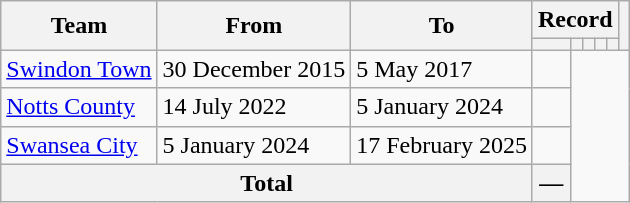<table class=wikitable style="text-align: center">
<tr>
<th rowspan=2>Team</th>
<th rowspan=2>From</th>
<th rowspan=2>To</th>
<th colspan=5>Record</th>
<th rowspan=2></th>
</tr>
<tr>
<th></th>
<th></th>
<th></th>
<th></th>
<th></th>
</tr>
<tr>
<td align=left><a href='#'>Swindon Town</a></td>
<td align=left>30 December 2015</td>
<td align=left>5 May 2017<br></td>
<td></td>
</tr>
<tr>
<td align=left><a href='#'>Notts County</a></td>
<td align=left>14 July 2022</td>
<td align=left>5 January 2024<br></td>
<td></td>
</tr>
<tr>
<td align=left><a href='#'>Swansea City</a></td>
<td align=left>5 January 2024</td>
<td align=left>17 February 2025<br></td>
<td></td>
</tr>
<tr>
<th colspan=3>Total<br></th>
<th>—</th>
</tr>
</table>
